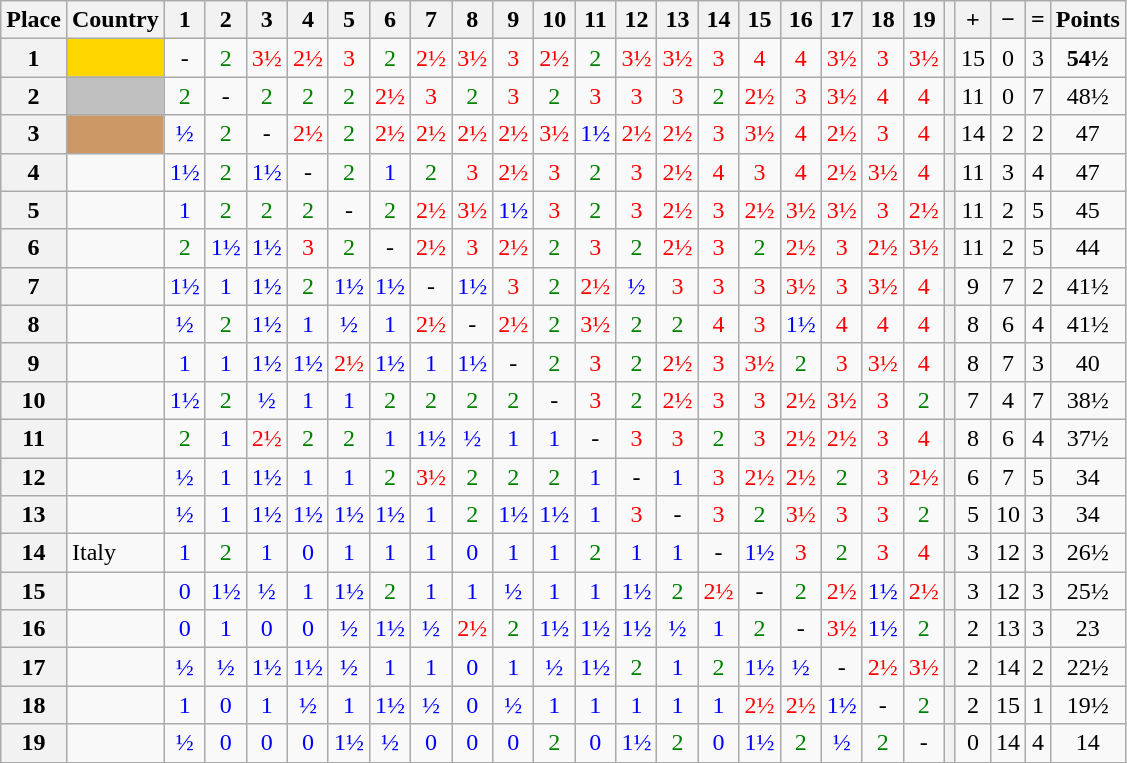<table class="wikitable" style="text-align:center">
<tr>
<th>Place</th>
<th>Country</th>
<th>1</th>
<th>2</th>
<th>3</th>
<th>4</th>
<th>5</th>
<th>6</th>
<th>7</th>
<th>8</th>
<th>9</th>
<th>10</th>
<th>11</th>
<th>12</th>
<th>13</th>
<th>14</th>
<th>15</th>
<th>16</th>
<th>17</th>
<th>18</th>
<th>19</th>
<th></th>
<th>+</th>
<th>−</th>
<th>=</th>
<th>Points</th>
</tr>
<tr>
<th>1</th>
<td align=left bgcolor="gold"></td>
<td>-</td>
<td style="color: green">2</td>
<td style="color: red;">3½</td>
<td style="color: red;">2½</td>
<td style="color: red;">3</td>
<td style="color: green">2</td>
<td style="color: red;">2½</td>
<td style="color: red;">3½</td>
<td style="color: red;">3</td>
<td style="color: red;">2½</td>
<td style="color: green">2</td>
<td style="color: red;">3½</td>
<td style="color: red;">3½</td>
<td style="color: red;">3</td>
<td style="color: red;">4</td>
<td style="color: red;">4</td>
<td style="color: red;">3½</td>
<td style="color: red;">3</td>
<td style="color: red;">3½</td>
<th></th>
<td>15</td>
<td>0</td>
<td>3</td>
<td><strong>54½</strong></td>
</tr>
<tr>
<th>2</th>
<td align=left bgcolor="silver"></td>
<td style="color: green">2</td>
<td>-</td>
<td style="color: green">2</td>
<td style="color: green">2</td>
<td style="color: green">2</td>
<td style="color: red;">2½</td>
<td style="color: red;">3</td>
<td style="color: green">2</td>
<td style="color: red;">3</td>
<td style="color: green">2</td>
<td style="color: red;">3</td>
<td style="color: red;">3</td>
<td style="color: red;">3</td>
<td style="color: green">2</td>
<td style="color: red;">2½</td>
<td style="color: red;">3</td>
<td style="color: red;">3½</td>
<td style="color: red;">4</td>
<td style="color: red;">4</td>
<th></th>
<td>11</td>
<td>0</td>
<td>7</td>
<td>48½</td>
</tr>
<tr>
<th>3</th>
<td align=left bgcolor="CC9966"></td>
<td style="color: blue;">½</td>
<td style="color: green">2</td>
<td>-</td>
<td style="color: red;">2½</td>
<td style="color: green">2</td>
<td style="color: red;">2½</td>
<td style="color: red;">2½</td>
<td style="color: red;">2½</td>
<td style="color: red;">2½</td>
<td style="color: red;">3½</td>
<td style="color: blue;">1½</td>
<td style="color: red;">2½</td>
<td style="color: red;">2½</td>
<td style="color: red;">3</td>
<td style="color: red;">3½</td>
<td style="color: red;">4</td>
<td style="color: red;">2½</td>
<td style="color: red;">3</td>
<td style="color: red;">4</td>
<th></th>
<td>14</td>
<td>2</td>
<td>2</td>
<td>47</td>
</tr>
<tr>
<th>4</th>
<td align=left></td>
<td style="color: blue;">1½</td>
<td style="color: green">2</td>
<td style="color: blue;">1½</td>
<td>-</td>
<td style="color: green">2</td>
<td style="color: blue;">1</td>
<td style="color: green">2</td>
<td style="color: red;">3</td>
<td style="color: red;">2½</td>
<td style="color: red;">3</td>
<td style="color: green">2</td>
<td style="color: red;">3</td>
<td style="color: red;">2½</td>
<td style="color: red;">4</td>
<td style="color: red;">3</td>
<td style="color: red;">4</td>
<td style="color: red;">2½</td>
<td style="color: red;">3½</td>
<td style="color: red;">4</td>
<th></th>
<td>11</td>
<td>3</td>
<td>4</td>
<td>47</td>
</tr>
<tr>
<th>5</th>
<td align=left></td>
<td style="color: blue;">1</td>
<td style="color: green">2</td>
<td style="color: green">2</td>
<td style="color: green">2</td>
<td>-</td>
<td style="color: green">2</td>
<td style="color: red;">2½</td>
<td style="color: red;">3½</td>
<td style="color: blue;">1½</td>
<td style="color: red;">3</td>
<td style="color: green">2</td>
<td style="color: red;">3</td>
<td style="color: red;">2½</td>
<td style="color: red;">3</td>
<td style="color: red;">2½</td>
<td style="color: red;">3½</td>
<td style="color: red;">3½</td>
<td style="color: red;">3</td>
<td style="color: red;">2½</td>
<th></th>
<td>11</td>
<td>2</td>
<td>5</td>
<td>45</td>
</tr>
<tr>
<th>6</th>
<td align=left></td>
<td style="color: green">2</td>
<td style="color: blue;">1½</td>
<td style="color: blue;">1½</td>
<td style="color: red;">3</td>
<td style="color: green">2</td>
<td>-</td>
<td style="color: red;">2½</td>
<td style="color: red;">3</td>
<td style="color: red;">2½</td>
<td style="color: green">2</td>
<td style="color: red;">3</td>
<td style="color: green">2</td>
<td style="color: red;">2½</td>
<td style="color: red;">3</td>
<td style="color: green">2</td>
<td style="color: red;">2½</td>
<td style="color: red;">3</td>
<td style="color: red;">2½</td>
<td style="color: red;">3½</td>
<th></th>
<td>11</td>
<td>2</td>
<td>5</td>
<td>44</td>
</tr>
<tr>
<th>7</th>
<td align=left></td>
<td style="color: blue;">1½</td>
<td style="color: blue;">1</td>
<td style="color: blue;">1½</td>
<td style="color: green">2</td>
<td style="color: blue;">1½</td>
<td style="color: blue;">1½</td>
<td>-</td>
<td style="color: blue;">1½</td>
<td style="color: red;">3</td>
<td style="color: green">2</td>
<td style="color: red;">2½</td>
<td style="color: blue;">½</td>
<td style="color: red;">3</td>
<td style="color: red;">3</td>
<td style="color: red;">3</td>
<td style="color: red;">3½</td>
<td style="color: red;">3</td>
<td style="color: red;">3½</td>
<td style="color: red;">4</td>
<th></th>
<td>9</td>
<td>7</td>
<td>2</td>
<td>41½</td>
</tr>
<tr>
<th>8</th>
<td align=left></td>
<td style="color: blue;">½</td>
<td style="color: green">2</td>
<td style="color: blue;">1½</td>
<td style="color: blue;">1</td>
<td style="color: blue;">½</td>
<td style="color: blue;">1</td>
<td style="color: red;">2½</td>
<td>-</td>
<td style="color: red;">2½</td>
<td style="color: green">2</td>
<td style="color: red;">3½</td>
<td style="color: green">2</td>
<td style="color: green">2</td>
<td style="color: red;">4</td>
<td style="color: red;">3</td>
<td style="color: blue;">1½</td>
<td style="color: red;">4</td>
<td style="color: red;">4</td>
<td style="color: red;">4</td>
<th></th>
<td>8</td>
<td>6</td>
<td>4</td>
<td>41½</td>
</tr>
<tr>
<th>9</th>
<td align=left></td>
<td style="color: blue;">1</td>
<td style="color: blue;">1</td>
<td style="color: blue;">1½</td>
<td style="color: blue;">1½</td>
<td style="color: red;">2½</td>
<td style="color: blue;">1½</td>
<td style="color: blue;">1</td>
<td style="color: blue;">1½</td>
<td>-</td>
<td style="color: green">2</td>
<td style="color: red;">3</td>
<td style="color: green">2</td>
<td style="color: red;">2½</td>
<td style="color: red;">3</td>
<td style="color: red;">3½</td>
<td style="color: green">2</td>
<td style="color: red;">3</td>
<td style="color: red;">3½</td>
<td style="color: red;">4</td>
<th></th>
<td>8</td>
<td>7</td>
<td>3</td>
<td>40</td>
</tr>
<tr>
<th>10</th>
<td align=left></td>
<td style="color: blue;">1½</td>
<td style="color: green">2</td>
<td style="color: blue;">½</td>
<td style="color: blue;">1</td>
<td style="color: blue;">1</td>
<td style="color: green">2</td>
<td style="color: green">2</td>
<td style="color: green">2</td>
<td style="color: green">2</td>
<td>-</td>
<td style="color: red;">3</td>
<td style="color: green">2</td>
<td style="color: red;">2½</td>
<td style="color: red;">3</td>
<td style="color: red;">3</td>
<td style="color: red;">2½</td>
<td style="color: red;">3½</td>
<td style="color: red;">3</td>
<td style="color: green">2</td>
<th></th>
<td>7</td>
<td>4</td>
<td>7</td>
<td>38½</td>
</tr>
<tr>
<th>11</th>
<td align=left></td>
<td style="color: green">2</td>
<td style="color: blue;">1</td>
<td style="color: red;">2½</td>
<td style="color: green">2</td>
<td style="color: green">2</td>
<td style="color: blue;">1</td>
<td style="color: blue;">1½</td>
<td style="color: blue;">½</td>
<td style="color: blue;">1</td>
<td style="color: blue;">1</td>
<td>-</td>
<td style="color: red;">3</td>
<td style="color: red;">3</td>
<td style="color: green">2</td>
<td style="color: red;">3</td>
<td style="color: red;">2½</td>
<td style="color: red;">2½</td>
<td style="color: red;">3</td>
<td style="color: red;">4</td>
<th></th>
<td>8</td>
<td>6</td>
<td>4</td>
<td>37½</td>
</tr>
<tr>
<th>12</th>
<td align=left></td>
<td style="color: blue;">½</td>
<td style="color: blue;">1</td>
<td style="color: blue;">1½</td>
<td style="color: blue;">1</td>
<td style="color: blue;">1</td>
<td style="color: green">2</td>
<td style="color: red;">3½</td>
<td style="color: green">2</td>
<td style="color: green">2</td>
<td style="color: green">2</td>
<td style="color: blue;">1</td>
<td>-</td>
<td style="color: blue;">1</td>
<td style="color: red;">3</td>
<td style="color: red;">2½</td>
<td style="color: red;">2½</td>
<td style="color: green">2</td>
<td style="color: red;">3</td>
<td style="color: red;">2½</td>
<th></th>
<td>6</td>
<td>7</td>
<td>5</td>
<td>34</td>
</tr>
<tr>
<th>13</th>
<td align=left></td>
<td style="color: blue;">½</td>
<td style="color: blue;">1</td>
<td style="color: blue;">1½</td>
<td style="color: blue;">1½</td>
<td style="color: blue;">1½</td>
<td style="color: blue;">1½</td>
<td style="color: blue;">1</td>
<td style="color: green">2</td>
<td style="color: blue;">1½</td>
<td style="color: blue;">1½</td>
<td style="color: blue;">1</td>
<td style="color: red;">3</td>
<td>-</td>
<td style="color: red;">3</td>
<td style="color: green">2</td>
<td style="color: red;">3½</td>
<td style="color: red;">3</td>
<td style="color: red;">3</td>
<td style="color: green">2</td>
<th></th>
<td>5</td>
<td>10</td>
<td>3</td>
<td>34</td>
</tr>
<tr>
<th>14</th>
<td align=left> Italy</td>
<td style="color: blue;">1</td>
<td style="color: green">2</td>
<td style="color: blue;">1</td>
<td style="color: blue;">0</td>
<td style="color: blue;">1</td>
<td style="color: blue;">1</td>
<td style="color: blue;">1</td>
<td style="color: blue;">0</td>
<td style="color: blue;">1</td>
<td style="color: blue;">1</td>
<td style="color: green">2</td>
<td style="color: blue;">1</td>
<td style="color: blue;">1</td>
<td>-</td>
<td style="color: blue;">1½</td>
<td style="color: red;">3</td>
<td style="color: green">2</td>
<td style="color: red;">3</td>
<td style="color: red;">4</td>
<th></th>
<td>3</td>
<td>12</td>
<td>3</td>
<td>26½</td>
</tr>
<tr>
<th>15</th>
<td align=left></td>
<td style="color: blue;">0</td>
<td style="color: blue;">1½</td>
<td style="color: blue;">½</td>
<td style="color: blue;">1</td>
<td style="color: blue;">1½</td>
<td style="color: green">2</td>
<td style="color: blue;">1</td>
<td style="color: blue;">1</td>
<td style="color: blue;">½</td>
<td style="color: blue;">1</td>
<td style="color: blue;">1</td>
<td style="color: blue;">1½</td>
<td style="color: green">2</td>
<td style="color: red;">2½</td>
<td>-</td>
<td style="color: green">2</td>
<td style="color: red;">2½</td>
<td style="color: blue;">1½</td>
<td style="color: red;">2½</td>
<th></th>
<td>3</td>
<td>12</td>
<td>3</td>
<td>25½</td>
</tr>
<tr>
<th>16</th>
<td align=left></td>
<td style="color: blue;">0</td>
<td style="color: blue;">1</td>
<td style="color: blue;">0</td>
<td style="color: blue;">0</td>
<td style="color: blue;">½</td>
<td style="color: blue;">1½</td>
<td style="color: blue;">½</td>
<td style="color: red;">2½</td>
<td style="color: green">2</td>
<td style="color: blue;">1½</td>
<td style="color: blue;">1½</td>
<td style="color: blue;">1½</td>
<td style="color: blue;">½</td>
<td style="color: blue;">1</td>
<td style="color: green">2</td>
<td>-</td>
<td style="color: red;">3½</td>
<td style="color: blue;">1½</td>
<td style="color: green">2</td>
<th></th>
<td>2</td>
<td>13</td>
<td>3</td>
<td>23</td>
</tr>
<tr>
<th>17</th>
<td align=left></td>
<td style="color: blue;">½</td>
<td style="color: blue;">½</td>
<td style="color: blue;">1½</td>
<td style="color: blue;">1½</td>
<td style="color: blue;">½</td>
<td style="color: blue;">1</td>
<td style="color: blue;">1</td>
<td style="color: blue;">0</td>
<td style="color: blue;">1</td>
<td style="color: blue;">½</td>
<td style="color: blue;">1½</td>
<td style="color: green">2</td>
<td style="color: blue;">1</td>
<td style="color: green">2</td>
<td style="color: blue;">1½</td>
<td style="color: blue;">½</td>
<td>-</td>
<td style="color: red;">2½</td>
<td style="color: red;">3½</td>
<th></th>
<td>2</td>
<td>14</td>
<td>2</td>
<td>22½</td>
</tr>
<tr>
<th>18</th>
<td align=left></td>
<td style="color: blue;">1</td>
<td style="color: blue;">0</td>
<td style="color: blue;">1</td>
<td style="color: blue;">½</td>
<td style="color: blue;">1</td>
<td style="color: blue;">1½</td>
<td style="color: blue;">½</td>
<td style="color: blue;">0</td>
<td style="color: blue;">½</td>
<td style="color: blue;">1</td>
<td style="color: blue;">1</td>
<td style="color: blue;">1</td>
<td style="color: blue;">1</td>
<td style="color: blue;">1</td>
<td style="color: red;">2½</td>
<td style="color: red;">2½</td>
<td style="color: blue;">1½</td>
<td>-</td>
<td style="color: green">2</td>
<th></th>
<td>2</td>
<td>15</td>
<td>1</td>
<td>19½</td>
</tr>
<tr>
<th>19</th>
<td align=left></td>
<td style="color: blue;">½</td>
<td style="color: blue;">0</td>
<td style="color: blue;">0</td>
<td style="color: blue;">0</td>
<td style="color: blue;">1½</td>
<td style="color: blue;">½</td>
<td style="color: blue;">0</td>
<td style="color: blue;">0</td>
<td style="color: blue;">0</td>
<td style="color: green">2</td>
<td style="color: blue;">0</td>
<td style="color: blue;">1½</td>
<td style="color: green">2</td>
<td style="color: blue;">0</td>
<td style="color: blue;">1½</td>
<td style="color: green">2</td>
<td style="color: blue;">½</td>
<td style="color: green">2</td>
<td>-</td>
<th></th>
<td>0</td>
<td>14</td>
<td>4</td>
<td>14</td>
</tr>
</table>
